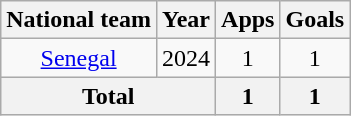<table class="wikitable" style="text-align:center">
<tr>
<th>National team</th>
<th>Year</th>
<th>Apps</th>
<th>Goals</th>
</tr>
<tr>
<td><a href='#'>Senegal</a></td>
<td>2024</td>
<td>1</td>
<td>1</td>
</tr>
<tr>
<th colspan=2>Total</th>
<th>1</th>
<th>1</th>
</tr>
</table>
